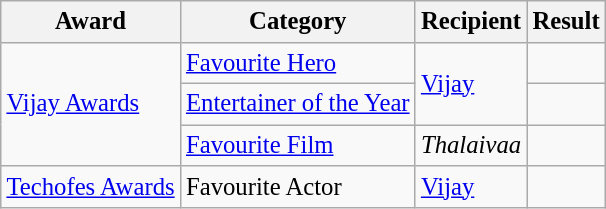<table class="wikitable" style="font-size: 103%;">
<tr>
<th>Award</th>
<th>Category</th>
<th>Recipient</th>
<th>Result</th>
</tr>
<tr>
<td rowspan="3"><a href='#'>Vijay Awards</a></td>
<td><a href='#'>Favourite Hero</a></td>
<td rowspan="2"><a href='#'>Vijay</a></td>
<td></td>
</tr>
<tr>
<td><a href='#'>Entertainer of the Year</a></td>
<td></td>
</tr>
<tr>
<td><a href='#'>Favourite Film</a></td>
<td><em>Thalaivaa</em></td>
<td></td>
</tr>
<tr>
<td><a href='#'>Techofes Awards</a></td>
<td>Favourite Actor</td>
<td><a href='#'>Vijay</a></td>
<td></td>
</tr>
</table>
